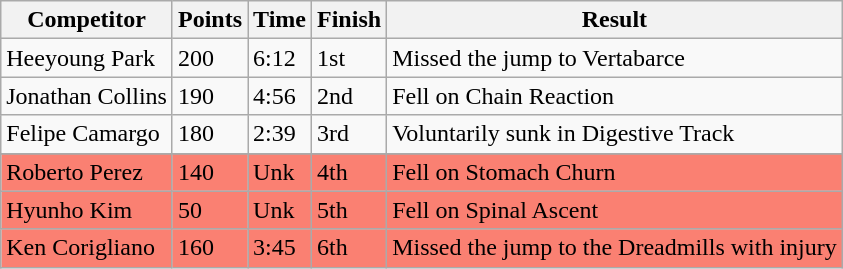<table class="wikitable sortable">
<tr>
<th nowrap="nowrap">Competitor</th>
<th>Points</th>
<th>Time</th>
<th>Finish</th>
<th>Result</th>
</tr>
<tr>
<td>Heeyoung Park</td>
<td>200</td>
<td>6:12</td>
<td>1st</td>
<td>Missed the jump to Vertabarce</td>
</tr>
<tr>
<td>Jonathan Collins</td>
<td>190</td>
<td>4:56</td>
<td>2nd</td>
<td>Fell on Chain Reaction</td>
</tr>
<tr>
<td>Felipe Camargo</td>
<td>180</td>
<td>2:39</td>
<td>3rd</td>
<td>Voluntarily sunk in Digestive Track</td>
</tr>
<tr>
</tr>
<tr style="background-color:#fa8072">
<td>Roberto Perez</td>
<td>140</td>
<td>Unk</td>
<td>4th</td>
<td>Fell on Stomach Churn</td>
</tr>
<tr style="background-color:#fa8072">
<td>Hyunho Kim</td>
<td>50</td>
<td>Unk</td>
<td>5th</td>
<td>Fell on Spinal Ascent</td>
</tr>
<tr style="background-color:#fa8072">
<td>Ken Corigliano</td>
<td>160</td>
<td>3:45</td>
<td>6th</td>
<td>Missed the jump to the Dreadmills with injury</td>
</tr>
</table>
